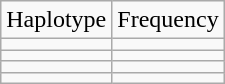<table class=wikitable>
<tr>
<td>Haplotype</td>
<td>Frequency</td>
</tr>
<tr>
<td></td>
<td></td>
</tr>
<tr>
<td></td>
<td></td>
</tr>
<tr>
<td></td>
<td></td>
</tr>
<tr>
<td></td>
<td></td>
</tr>
</table>
